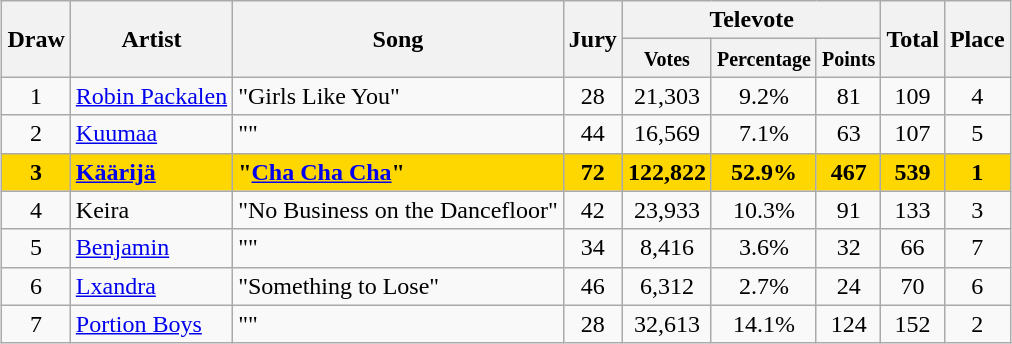<table class="sortable wikitable nowraplinks" style="margin: 1em auto 1em auto; text-align:center">
<tr>
<th rowspan="2" scope="col">Draw</th>
<th rowspan="2" scope="col">Artist</th>
<th rowspan="2" scope="col">Song</th>
<th rowspan="2" scope="col">Jury</th>
<th colspan="3" scope="col">Televote</th>
<th rowspan="2" scope="col">Total</th>
<th rowspan="2" scope="col">Place</th>
</tr>
<tr>
<th scope="col"><small>Votes</small></th>
<th scope="col"><small>Percentage</small></th>
<th scope="col"><small>Points</small></th>
</tr>
<tr>
<td>1</td>
<td align="left"><a href='#'>Robin Packalen</a></td>
<td align="left">"Girls Like You"</td>
<td>28</td>
<td>21,303</td>
<td>9.2%</td>
<td>81</td>
<td>109</td>
<td>4</td>
</tr>
<tr>
<td>2</td>
<td align="left"><a href='#'>Kuumaa</a></td>
<td align="left">""</td>
<td>44</td>
<td>16,569</td>
<td>7.1%</td>
<td>63</td>
<td>107</td>
<td>5</td>
</tr>
<tr style="font-weight:bold; background:gold;">
<td>3</td>
<td align="left"><a href='#'>Käärijä</a></td>
<td align="left">"<a href='#'>Cha Cha Cha</a>"</td>
<td>72</td>
<td>122,822</td>
<td>52.9%</td>
<td>467</td>
<td>539</td>
<td>1</td>
</tr>
<tr>
<td>4</td>
<td align="left">Keira</td>
<td align="left">"No Business on the Dancefloor"</td>
<td>42</td>
<td>23,933</td>
<td>10.3%</td>
<td>91</td>
<td>133</td>
<td>3</td>
</tr>
<tr>
<td>5</td>
<td align="left"><a href='#'>Benjamin</a></td>
<td align="left">""</td>
<td>34</td>
<td>8,416</td>
<td>3.6%</td>
<td>32</td>
<td>66</td>
<td>7</td>
</tr>
<tr>
<td>6</td>
<td align="left"><a href='#'>Lxandra</a></td>
<td align="left">"Something to Lose"</td>
<td>46</td>
<td>6,312</td>
<td>2.7%</td>
<td>24</td>
<td>70</td>
<td>6</td>
</tr>
<tr>
<td>7</td>
<td align="left"><a href='#'>Portion Boys</a></td>
<td align="left">""</td>
<td>28</td>
<td>32,613</td>
<td>14.1%</td>
<td>124</td>
<td>152</td>
<td>2</td>
</tr>
</table>
